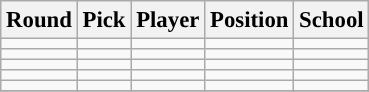<table class="wikitable" style="font-size: 95%;">
<tr>
<th scope="col">Round</th>
<th scope="col">Pick</th>
<th scope="col">Player</th>
<th scope="col">Position</th>
<th scope="col">School</th>
</tr>
<tr align="center">
<td align=center></td>
<td></td>
<td></td>
<td></td>
<td></td>
</tr>
<tr align="center">
<td align=center></td>
<td></td>
<td></td>
<td></td>
<td></td>
</tr>
<tr align="center">
<td align=center></td>
<td></td>
<td></td>
<td></td>
<td></td>
</tr>
<tr align="center">
<td align=center></td>
<td></td>
<td></td>
<td></td>
<td></td>
</tr>
<tr align="center">
<td align=center></td>
<td></td>
<td></td>
<td></td>
<td></td>
</tr>
<tr>
</tr>
</table>
